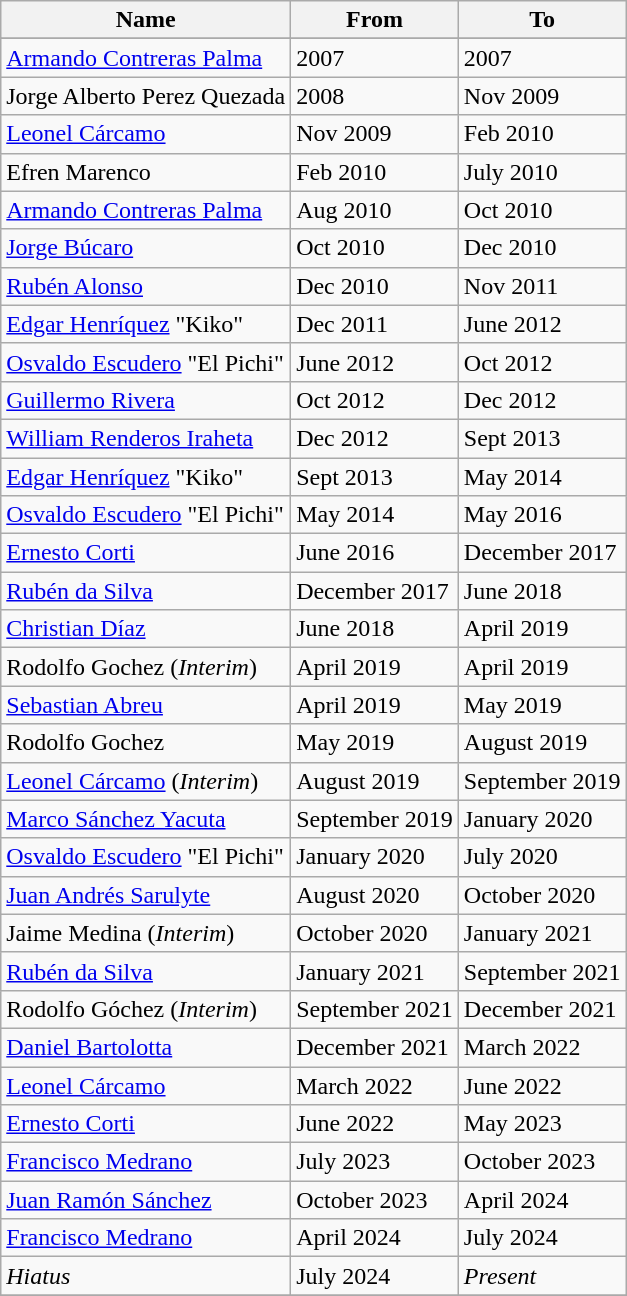<table class="wikitable" style="text-align: left">
<tr>
<th rowspan="1">Name</th>
<th rowspan="1">From</th>
<th rowspan="1">To</th>
</tr>
<tr>
</tr>
<tr>
</tr>
<tr>
<td> <a href='#'>Armando Contreras Palma</a></td>
<td align=left>2007</td>
<td align=left>2007</td>
</tr>
<tr>
<td> Jorge Alberto Perez Quezada</td>
<td align=left>2008</td>
<td align=left>Nov 2009</td>
</tr>
<tr>
<td> <a href='#'>Leonel Cárcamo</a></td>
<td align=left>Nov 2009</td>
<td align=left>Feb 2010</td>
</tr>
<tr>
<td> Efren Marenco</td>
<td align=left>Feb 2010</td>
<td align=left>July 2010</td>
</tr>
<tr>
<td> <a href='#'>Armando Contreras Palma</a></td>
<td align=left>Aug 2010</td>
<td align=left>Oct 2010</td>
</tr>
<tr>
<td> <a href='#'>Jorge Búcaro</a></td>
<td align=left>Oct 2010</td>
<td align=left>Dec 2010</td>
</tr>
<tr>
<td> <a href='#'>Rubén Alonso</a></td>
<td align=left>Dec 2010</td>
<td align=left>Nov 2011</td>
</tr>
<tr>
<td> <a href='#'>Edgar Henríquez</a> "Kiko"</td>
<td align=left>Dec 2011</td>
<td align=left>June 2012</td>
</tr>
<tr>
<td> <a href='#'>Osvaldo Escudero</a> "El Pichi"</td>
<td align=left>June 2012</td>
<td align=left>Oct 2012</td>
</tr>
<tr>
<td> <a href='#'>Guillermo Rivera</a></td>
<td align=left>Oct 2012</td>
<td align=left>Dec 2012</td>
</tr>
<tr>
<td> <a href='#'>William Renderos Iraheta</a></td>
<td align=left>Dec 2012</td>
<td align=left>Sept 2013</td>
</tr>
<tr>
<td> <a href='#'>Edgar Henríquez</a> "Kiko"</td>
<td align=left>Sept 2013</td>
<td align=left>May 2014</td>
</tr>
<tr>
<td> <a href='#'>Osvaldo Escudero</a> "El Pichi"</td>
<td align=left>May 2014</td>
<td align=left>May 2016</td>
</tr>
<tr>
<td> <a href='#'>Ernesto Corti</a></td>
<td align=left>June 2016</td>
<td align=left>December 2017</td>
</tr>
<tr>
<td> <a href='#'>Rubén da Silva</a></td>
<td align=left>December 2017</td>
<td align=left>June 2018</td>
</tr>
<tr>
<td> <a href='#'>Christian Díaz</a></td>
<td align=left>June 2018</td>
<td align=left>April 2019</td>
</tr>
<tr>
<td> Rodolfo Gochez (<em>Interim</em>)</td>
<td align=left>April 2019</td>
<td align=left>April 2019</td>
</tr>
<tr>
<td> <a href='#'>Sebastian Abreu</a></td>
<td align=left>April 2019</td>
<td align=left>May 2019</td>
</tr>
<tr>
<td> Rodolfo Gochez</td>
<td align=left>May 2019</td>
<td align=left>August 2019</td>
</tr>
<tr>
<td> <a href='#'>Leonel Cárcamo</a> (<em>Interim</em>)</td>
<td align=left>August 2019</td>
<td align=left>September 2019</td>
</tr>
<tr>
<td> <a href='#'>Marco Sánchez Yacuta</a></td>
<td align=left>September 2019</td>
<td align=left>January 2020</td>
</tr>
<tr>
<td> <a href='#'>Osvaldo Escudero</a> "El Pichi"</td>
<td align=left>January 2020</td>
<td align=left>July 2020</td>
</tr>
<tr>
<td> <a href='#'>Juan Andrés Sarulyte</a></td>
<td align=left>August 2020</td>
<td align=left>October 2020</td>
</tr>
<tr>
<td> Jaime Medina (<em>Interim</em>)</td>
<td align=left>October 2020</td>
<td align=left>January 2021</td>
</tr>
<tr>
<td> <a href='#'>Rubén da Silva</a></td>
<td align=left>January 2021</td>
<td align=left>September 2021</td>
</tr>
<tr>
<td> Rodolfo Góchez (<em>Interim</em>)</td>
<td align=left>September 2021</td>
<td align=left>December 2021</td>
</tr>
<tr>
<td> <a href='#'>Daniel Bartolotta</a></td>
<td align=left>December 2021</td>
<td align=left>March 2022</td>
</tr>
<tr>
<td> <a href='#'>Leonel Cárcamo</a></td>
<td align=left>March 2022</td>
<td align=left>June 2022</td>
</tr>
<tr>
<td> <a href='#'>Ernesto Corti</a></td>
<td align=left>June 2022</td>
<td align=left>May 2023</td>
</tr>
<tr>
<td> <a href='#'>Francisco Medrano</a></td>
<td align=left>July 2023</td>
<td align=left>October 2023</td>
</tr>
<tr>
<td> <a href='#'>Juan Ramón Sánchez</a></td>
<td align=left>October 2023</td>
<td align=left>April 2024</td>
</tr>
<tr>
<td> <a href='#'>Francisco Medrano</a></td>
<td align=left>April 2024</td>
<td align=left>July 2024</td>
</tr>
<tr>
<td><em>Hiatus</em></td>
<td align=left>July 2024</td>
<td align=left><em>Present</em></td>
</tr>
<tr>
</tr>
</table>
